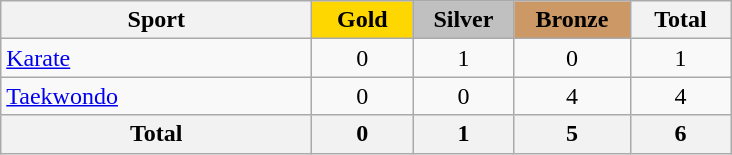<table class="wikitable sortable" style="text-align:center;">
<tr>
<th width=200>Sport</th>
<td bgcolor=gold width=60><strong>Gold</strong></td>
<td bgcolor=silver width=60><strong>Silver</strong></td>
<td bgcolor=#cc9966 width=70><strong>Bronze</strong></td>
<th width=60>Total</th>
</tr>
<tr>
<td align=left> <a href='#'>Karate</a></td>
<td>0</td>
<td>1</td>
<td>0</td>
<td>1</td>
</tr>
<tr>
<td align=left> <a href='#'>Taekwondo</a></td>
<td>0</td>
<td>0</td>
<td>4</td>
<td>4</td>
</tr>
<tr>
<th>Total</th>
<th>0</th>
<th>1</th>
<th>5</th>
<th>6</th>
</tr>
</table>
